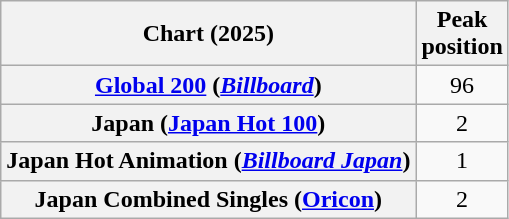<table class="wikitable sortable plainrowheaders" style="text-align:center">
<tr>
<th scope="col">Chart (2025)</th>
<th scope="col">Peak<br>position</th>
</tr>
<tr>
<th scope="row"><a href='#'>Global 200</a> (<em><a href='#'>Billboard</a></em>)</th>
<td>96</td>
</tr>
<tr>
<th scope="row">Japan (<a href='#'>Japan Hot 100</a>)</th>
<td>2</td>
</tr>
<tr>
<th scope="row">Japan Hot Animation (<em><a href='#'>Billboard Japan</a></em>)</th>
<td>1</td>
</tr>
<tr>
<th scope="row">Japan Combined Singles (<a href='#'>Oricon</a>)</th>
<td>2</td>
</tr>
</table>
